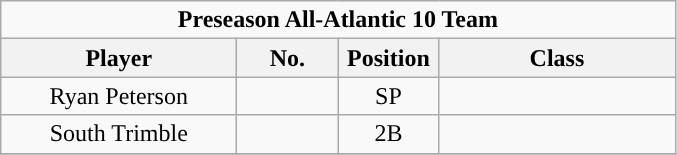<table class="wikitable" style="text-align:center">
<tr>
<td colspan="5"><strong>Preseason All-Atlantic 10 Team</strong></td>
</tr>
<tr>
<th style="width:150px; ">Player</th>
<th style="width:60px; ">No.</th>
<th style="width:60px; ">Position</th>
<th style="width:150px; ">Class</th>
</tr>
<tr>
<td>Ryan Peterson</td>
<td></td>
<td>SP</td>
<td></td>
</tr>
<tr>
<td>South Trimble</td>
<td></td>
<td>2B</td>
<td></td>
</tr>
<tr>
</tr>
</table>
